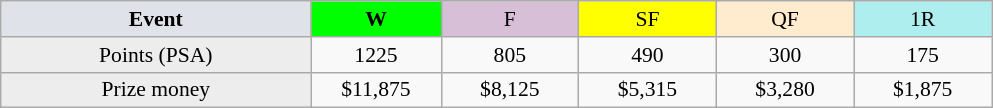<table class=wikitable style=font-size:90%;text-align:center>
<tr>
<td width=200 colspan=1 bgcolor=#dfe2e9><strong>Event</strong></td>
<td width=80 bgcolor=lime><strong>W</strong></td>
<td width=85 bgcolor=#D8BFD8>F</td>
<td width=85 bgcolor=#FFFF00>SF</td>
<td width=85 bgcolor=#ffebcd>QF</td>
<td width=85 bgcolor=#afeeee>1R</td>
</tr>
<tr>
<td bgcolor=#EDEDED>Points (PSA)</td>
<td>1225</td>
<td>805</td>
<td>490</td>
<td>300</td>
<td>175</td>
</tr>
<tr>
<td bgcolor=#EDEDED>Prize money</td>
<td>$11,875</td>
<td>$8,125</td>
<td>$5,315</td>
<td>$3,280</td>
<td>$1,875</td>
</tr>
</table>
